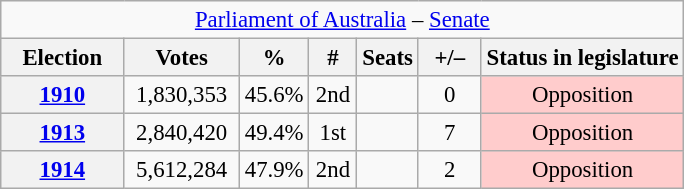<table class="wikitable" style="font-size:95%; text-align:center;">
<tr>
<td colspan="9" align="center"><a href='#'>Parliament of Australia</a> – <a href='#'>Senate</a></td>
</tr>
<tr>
<th width="75">Election</th>
<th width="70">Votes</th>
<th width="35">%</th>
<th width="25">#</th>
<th>Seats</th>
<th width="35">+/–</th>
<th>Status in legislature</th>
</tr>
<tr>
<th><a href='#'>1910</a></th>
<td>1,830,353</td>
<td>45.6%</td>
<td>2nd</td>
<td></td>
<td> 0</td>
<td style="background:#fcc;">Opposition</td>
</tr>
<tr>
<th><a href='#'>1913</a></th>
<td>2,840,420</td>
<td>49.4%</td>
<td>1st</td>
<td></td>
<td> 7</td>
<td style="background:#fcc;">Opposition</td>
</tr>
<tr>
<th><a href='#'>1914</a></th>
<td>5,612,284</td>
<td>47.9%</td>
<td>2nd</td>
<td></td>
<td> 2</td>
<td style="background:#fcc;">Opposition</td>
</tr>
</table>
